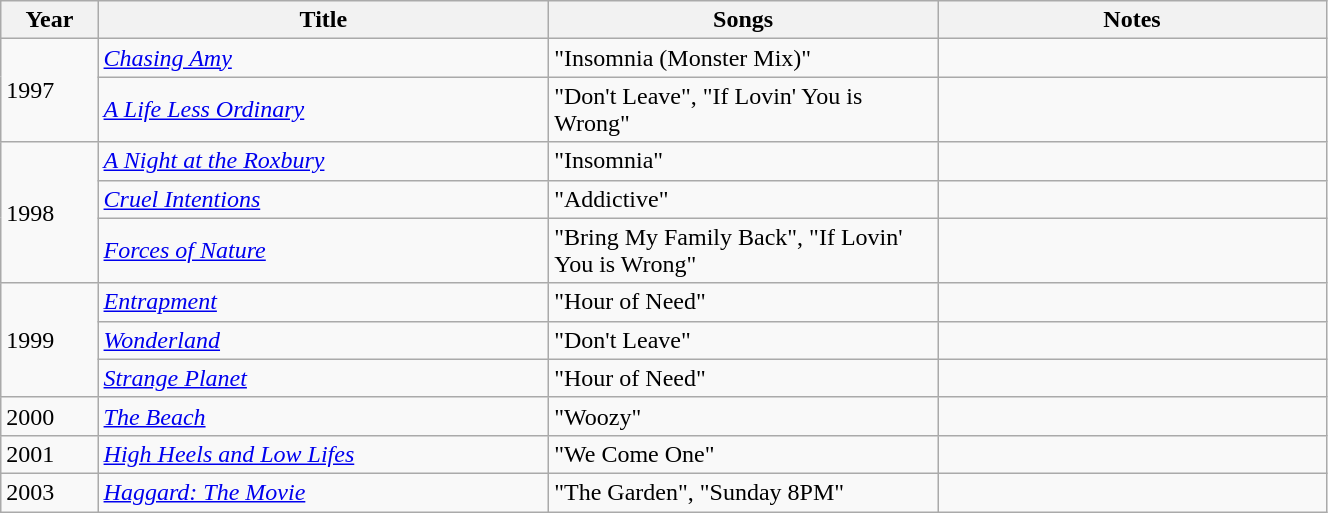<table class="wikitable sortable" width=70%>
<tr>
<th width="30">Year</th>
<th width="175">Title</th>
<th width="150">Songs</th>
<th width="150">Notes</th>
</tr>
<tr>
<td rowspan="2">1997</td>
<td><em><a href='#'>Chasing Amy</a></em></td>
<td>"Insomnia (Monster Mix)"</td>
<td></td>
</tr>
<tr>
<td><em><a href='#'>A Life Less Ordinary</a></em></td>
<td>"Don't Leave", "If Lovin' You is Wrong"</td>
<td></td>
</tr>
<tr>
<td rowspan="3">1998</td>
<td><em><a href='#'>A Night at the Roxbury</a></em></td>
<td>"Insomnia"</td>
<td></td>
</tr>
<tr>
<td><em><a href='#'>Cruel Intentions</a></em></td>
<td>"Addictive"</td>
<td></td>
</tr>
<tr>
<td><em><a href='#'>Forces of Nature</a></em></td>
<td>"Bring My Family Back", "If Lovin' You is Wrong"</td>
<td></td>
</tr>
<tr>
<td rowspan="3">1999</td>
<td><em><a href='#'>Entrapment</a></em></td>
<td>"Hour of Need"</td>
<td></td>
</tr>
<tr>
<td><em><a href='#'>Wonderland</a></em></td>
<td>"Don't Leave"</td>
<td></td>
</tr>
<tr>
<td><em><a href='#'>Strange Planet</a></em></td>
<td>"Hour of Need"</td>
<td></td>
</tr>
<tr>
<td>2000</td>
<td><em><a href='#'>The Beach</a></em></td>
<td>"Woozy"</td>
<td></td>
</tr>
<tr>
<td>2001</td>
<td><em><a href='#'>High Heels and Low Lifes</a></em></td>
<td>"We Come One"</td>
<td></td>
</tr>
<tr>
<td>2003</td>
<td><em><a href='#'>Haggard: The Movie</a></em></td>
<td>"The Garden", "Sunday 8PM"</td>
<td></td>
</tr>
</table>
